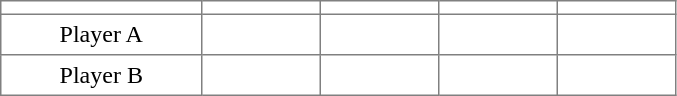<table class="toccolours" border="1" cellpadding="4" cellspacing="0" style="border-collapse: collapse; margin:0;">
<tr>
<th width=125></th>
<th width=70></th>
<th width=70></th>
<th width=70></th>
<th width=70></th>
</tr>
<tr align=center>
<td>Player A</td>
<td></td>
<td></td>
<td></td>
<td></td>
</tr>
<tr align=center>
<td>Player B</td>
<td></td>
<td></td>
<td></td>
<td></td>
</tr>
</table>
